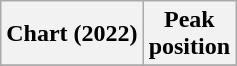<table class="wikitable plainrowheaders" style="text-align:center">
<tr>
<th scope="col">Chart (2022)</th>
<th scope="col">Peak<br>position</th>
</tr>
<tr>
</tr>
</table>
